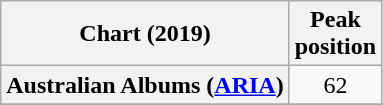<table class="wikitable sortable plainrowheaders" style="text-align:center">
<tr>
<th scope="col">Chart (2019)</th>
<th scope="col">Peak<br>position</th>
</tr>
<tr>
<th scope="row">Australian Albums (<a href='#'>ARIA</a>)</th>
<td>62</td>
</tr>
<tr>
</tr>
<tr>
</tr>
<tr>
</tr>
<tr>
</tr>
<tr>
</tr>
<tr>
</tr>
<tr>
</tr>
<tr>
</tr>
<tr>
</tr>
<tr>
</tr>
</table>
